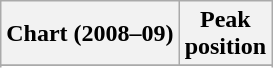<table class="wikitable sortable plainrowheaders">
<tr>
<th scope="col">Chart (2008–09)</th>
<th scope="col">Peak<br>position</th>
</tr>
<tr>
</tr>
<tr>
</tr>
<tr>
</tr>
</table>
